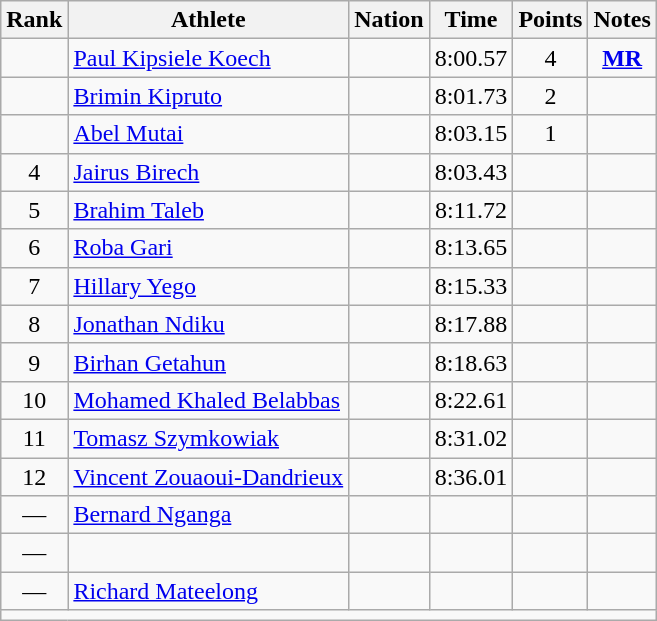<table class="wikitable mw-datatable sortable" style="text-align:center;">
<tr>
<th>Rank</th>
<th>Athlete</th>
<th>Nation</th>
<th>Time</th>
<th>Points</th>
<th>Notes</th>
</tr>
<tr>
<td></td>
<td align=left><a href='#'>Paul Kipsiele Koech</a></td>
<td align=left></td>
<td>8:00.57</td>
<td>4</td>
<td><strong><a href='#'>MR</a></strong></td>
</tr>
<tr>
<td></td>
<td align=left><a href='#'>Brimin Kipruto</a></td>
<td align=left></td>
<td>8:01.73</td>
<td>2</td>
<td></td>
</tr>
<tr>
<td></td>
<td align=left><a href='#'>Abel Mutai</a></td>
<td align=left></td>
<td>8:03.15</td>
<td>1</td>
<td></td>
</tr>
<tr>
<td>4</td>
<td align=left><a href='#'>Jairus Birech</a></td>
<td align=left></td>
<td>8:03.43</td>
<td></td>
<td></td>
</tr>
<tr>
<td>5</td>
<td align=left><a href='#'>Brahim Taleb</a></td>
<td align=left></td>
<td>8:11.72</td>
<td></td>
<td></td>
</tr>
<tr>
<td>6</td>
<td align=left><a href='#'>Roba Gari</a></td>
<td align=left></td>
<td>8:13.65</td>
<td></td>
<td></td>
</tr>
<tr>
<td>7</td>
<td align=left><a href='#'>Hillary Yego</a></td>
<td align=left></td>
<td>8:15.33</td>
<td></td>
<td></td>
</tr>
<tr>
<td>8</td>
<td align=left><a href='#'>Jonathan Ndiku</a></td>
<td align=left></td>
<td>8:17.88</td>
<td></td>
<td></td>
</tr>
<tr>
<td>9</td>
<td align=left><a href='#'>Birhan Getahun</a></td>
<td align=left></td>
<td>8:18.63</td>
<td></td>
<td></td>
</tr>
<tr>
<td>10</td>
<td align=left><a href='#'>Mohamed Khaled Belabbas</a></td>
<td align=left></td>
<td>8:22.61</td>
<td></td>
<td></td>
</tr>
<tr>
<td>11</td>
<td align=left><a href='#'>Tomasz Szymkowiak</a></td>
<td align=left></td>
<td>8:31.02</td>
<td></td>
<td></td>
</tr>
<tr>
<td>12</td>
<td align=left><a href='#'>Vincent Zouaoui-Dandrieux</a></td>
<td align=left></td>
<td>8:36.01</td>
<td></td>
<td></td>
</tr>
<tr>
<td>—</td>
<td align=left><a href='#'>Bernard Nganga</a></td>
<td align=left></td>
<td></td>
<td></td>
<td></td>
</tr>
<tr>
<td>—</td>
<td align=left></td>
<td align=left></td>
<td></td>
<td></td>
<td></td>
</tr>
<tr>
<td>—</td>
<td align=left><a href='#'>Richard Mateelong</a></td>
<td align=left></td>
<td></td>
<td></td>
<td></td>
</tr>
<tr class="sortbottom">
<td colspan=6></td>
</tr>
</table>
